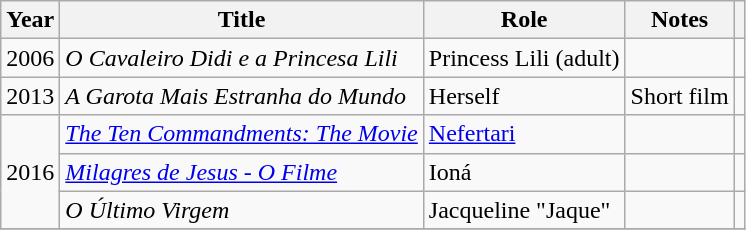<table class="wikitable">
<tr>
<th>Year</th>
<th>Title</th>
<th>Role</th>
<th>Notes</th>
<th></th>
</tr>
<tr>
<td>2006</td>
<td><em>O Cavaleiro Didi e a Princesa Lili</em></td>
<td>Princess Lili (adult)</td>
<td></td>
<td></td>
</tr>
<tr>
<td>2013</td>
<td><em>A Garota Mais Estranha do Mundo</em></td>
<td>Herself</td>
<td>Short film</td>
<td></td>
</tr>
<tr>
<td rowspan="3">2016</td>
<td><em><a href='#'>The Ten Commandments: The Movie</a></em></td>
<td><a href='#'>Nefertari</a></td>
<td></td>
<td></td>
</tr>
<tr>
<td><em><a href='#'>Milagres de Jesus - O Filme</a></em></td>
<td>Ioná</td>
<td></td>
<td></td>
</tr>
<tr>
<td><em>O Último Virgem</em></td>
<td>Jacqueline "Jaque"</td>
<td></td>
<td></td>
</tr>
<tr>
</tr>
</table>
